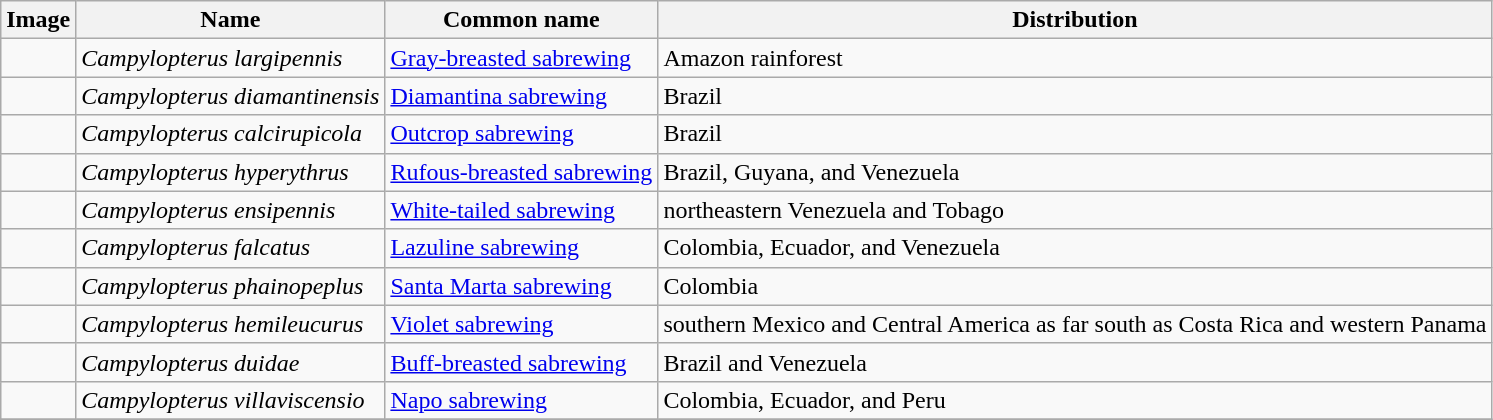<table class="wikitable sortable">
<tr>
<th>Image</th>
<th>Name</th>
<th>Common name</th>
<th>Distribution</th>
</tr>
<tr>
<td></td>
<td><em>Campylopterus largipennis</em></td>
<td><a href='#'>Gray-breasted sabrewing</a></td>
<td>Amazon rainforest</td>
</tr>
<tr>
<td></td>
<td><em>Campylopterus diamantinensis</em></td>
<td><a href='#'>Diamantina sabrewing</a></td>
<td>Brazil</td>
</tr>
<tr>
<td></td>
<td><em>Campylopterus calcirupicola</em></td>
<td><a href='#'>Outcrop sabrewing</a></td>
<td>Brazil</td>
</tr>
<tr>
<td></td>
<td><em>Campylopterus hyperythrus</em></td>
<td><a href='#'>Rufous-breasted sabrewing</a></td>
<td>Brazil, Guyana, and Venezuela</td>
</tr>
<tr>
<td></td>
<td><em>Campylopterus ensipennis</em></td>
<td><a href='#'>White-tailed sabrewing</a></td>
<td>northeastern Venezuela and Tobago</td>
</tr>
<tr>
<td></td>
<td><em>Campylopterus falcatus</em></td>
<td><a href='#'>Lazuline sabrewing</a></td>
<td>Colombia, Ecuador, and Venezuela</td>
</tr>
<tr>
<td></td>
<td><em>Campylopterus phainopeplus</em></td>
<td><a href='#'>Santa Marta sabrewing</a></td>
<td>Colombia</td>
</tr>
<tr>
<td></td>
<td><em>Campylopterus hemileucurus</em></td>
<td><a href='#'>Violet sabrewing</a></td>
<td>southern Mexico and Central America as far south as Costa Rica and western Panama</td>
</tr>
<tr>
<td></td>
<td><em>Campylopterus duidae</em></td>
<td><a href='#'>Buff-breasted sabrewing</a></td>
<td>Brazil and Venezuela</td>
</tr>
<tr>
<td></td>
<td><em>Campylopterus villaviscensio</em></td>
<td><a href='#'>Napo sabrewing</a></td>
<td>Colombia, Ecuador, and Peru</td>
</tr>
<tr>
</tr>
</table>
